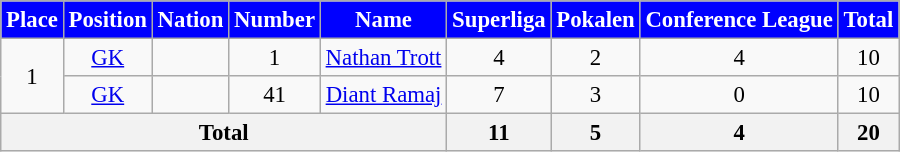<table class="wikitable" style="font-size: 95%; text-align: center">
<tr>
<th style="background:#0000FF; color:white; text-align:center;"!width=80>Place</th>
<th style="background:#0000FF; color:white; text-align:center;"!width=80>Position</th>
<th style="background:#0000FF; color:white; text-align:center;"!width=80>Nation</th>
<th style="background:#0000FF; color:white; text-align:center;"!width=80>Number</th>
<th style="background:#0000FF; color:white; text-align:center;"!width=150>Name</th>
<th style="background:#0000FF; color:white; text-align:center;"!width=150>Superliga</th>
<th style="background:#0000FF; color:white; text-align:center;"!width=150>Pokalen</th>
<th style="background:#0000FF; color:white; text-align:center;"!width=150>Conference League</th>
<th style="background:#0000FF; color:white; text-align:center;"!width=80>Total</th>
</tr>
<tr>
<td rowspan=2>1</td>
<td><a href='#'>GK</a></td>
<td></td>
<td>1</td>
<td><a href='#'>Nathan Trott</a></td>
<td>4</td>
<td>2</td>
<td>4</td>
<td>10</td>
</tr>
<tr>
<td><a href='#'>GK</a></td>
<td></td>
<td>41</td>
<td><a href='#'>Diant Ramaj</a></td>
<td>7</td>
<td>3</td>
<td>0</td>
<td>10</td>
</tr>
<tr>
<th colspan=5>Total</th>
<th>11</th>
<th>5</th>
<th>4</th>
<th>20</th>
</tr>
</table>
